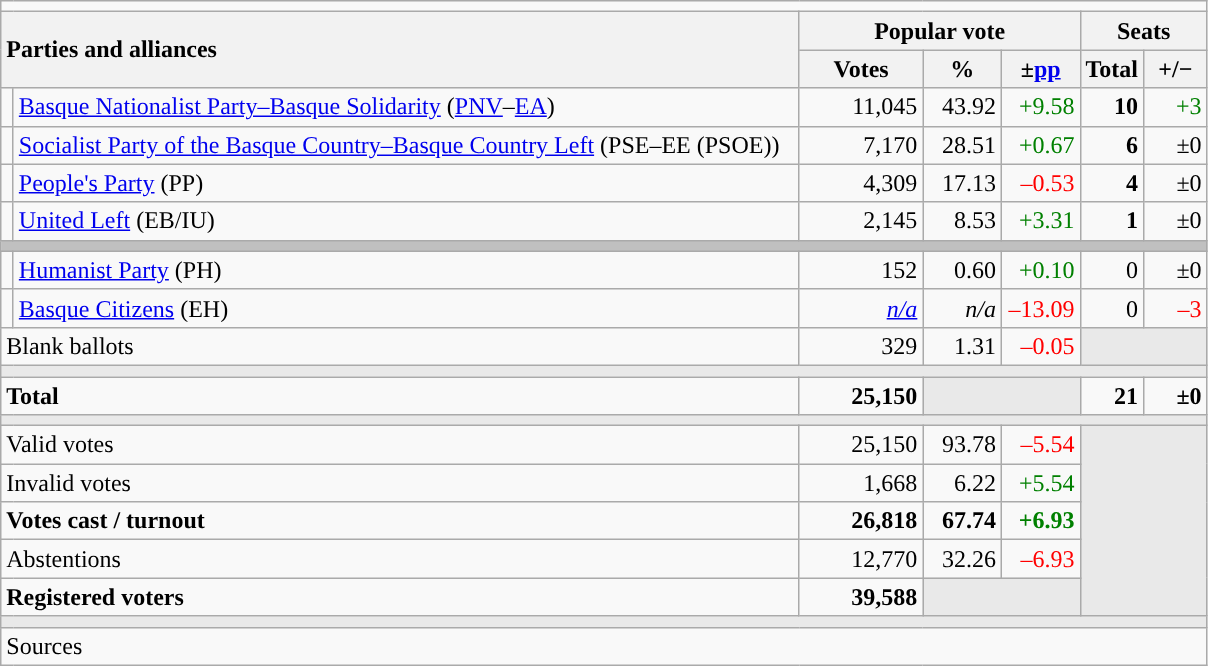<table class="wikitable" style="text-align:right;">
<tr>
<td colspan="7"></td>
</tr>
<tr>
<th style="text-align:left;" rowspan="2" colspan="2" width="525">Parties and alliances</th>
<th colspan="3">Popular vote</th>
<th colspan="2">Seats</th>
</tr>
<tr>
<th width="75">Votes</th>
<th width="45">%</th>
<th width="45">±<a href='#'>pp</a></th>
<th width="35">Total</th>
<th width="35">+/−</th>
</tr>
<tr>
<td width="1" style="color:inherit;background:"></td>
<td align="left"><a href='#'>Basque Nationalist Party–Basque Solidarity</a> (<a href='#'>PNV</a>–<a href='#'>EA</a>)</td>
<td>11,045</td>
<td>43.92</td>
<td style="color:green;">+9.58</td>
<td><strong>10</strong></td>
<td style="color:green;">+3</td>
</tr>
<tr>
<td style="color:inherit;background:"></td>
<td align="left"><a href='#'>Socialist Party of the Basque Country–Basque Country Left</a> (PSE–EE (PSOE))</td>
<td>7,170</td>
<td>28.51</td>
<td style="color:green;">+0.67</td>
<td><strong>6</strong></td>
<td>±0</td>
</tr>
<tr>
<td style="color:inherit;background:"></td>
<td align="left"><a href='#'>People's Party</a> (PP)</td>
<td>4,309</td>
<td>17.13</td>
<td style="color:red;">–0.53</td>
<td><strong>4</strong></td>
<td>±0</td>
</tr>
<tr>
<td style="color:inherit;background:"></td>
<td align="left"><a href='#'>United Left</a> (EB/IU)</td>
<td>2,145</td>
<td>8.53</td>
<td style="color:green;">+3.31</td>
<td><strong>1</strong></td>
<td>±0</td>
</tr>
<tr>
<td colspan="7" style="color:inherit;background:#C0C0C0"></td>
</tr>
<tr>
<td style="color:inherit;background:"></td>
<td align="left"><a href='#'>Humanist Party</a> (PH)</td>
<td>152</td>
<td>0.60</td>
<td style="color:green;">+0.10</td>
<td>0</td>
<td>±0</td>
</tr>
<tr>
<td style="color:inherit;background:"></td>
<td align="left"><a href='#'>Basque Citizens</a> (EH)</td>
<td><em><a href='#'>n/a</a></em></td>
<td><em>n/a</em></td>
<td style="color:red;">–13.09</td>
<td>0</td>
<td style="color:red;">–3</td>
</tr>
<tr>
<td align="left" colspan="2">Blank ballots</td>
<td>329</td>
<td>1.31</td>
<td style="color:red;">–0.05</td>
<td style="color:inherit;background:#E9E9E9" colspan="2"></td>
</tr>
<tr>
<td colspan="7" style="color:inherit;background:#E9E9E9"></td>
</tr>
<tr style="font-weight:bold;">
<td align="left" colspan="2">Total</td>
<td>25,150</td>
<td bgcolor="#E9E9E9" colspan="2"></td>
<td>21</td>
<td>±0</td>
</tr>
<tr>
<td colspan="7" style="color:inherit;background:#E9E9E9"></td>
</tr>
<tr>
<td align="left" colspan="2">Valid votes</td>
<td>25,150</td>
<td>93.78</td>
<td style="color:red;">–5.54</td>
<td bgcolor="#E9E9E9" colspan="2" rowspan="5"></td>
</tr>
<tr>
<td align="left" colspan="2">Invalid votes</td>
<td>1,668</td>
<td>6.22</td>
<td style="color:green;">+5.54</td>
</tr>
<tr style="font-weight:bold;">
<td align="left" colspan="2">Votes cast / turnout</td>
<td>26,818</td>
<td>67.74</td>
<td style="color:green;">+6.93</td>
</tr>
<tr>
<td align="left" colspan="2">Abstentions</td>
<td>12,770</td>
<td>32.26</td>
<td style="color:red;">–6.93</td>
</tr>
<tr style="font-weight:bold;">
<td align="left" colspan="2">Registered voters</td>
<td>39,588</td>
<td bgcolor="#E9E9E9" colspan="2"></td>
</tr>
<tr>
<td colspan="7" style="color:inherit;background:#E9E9E9"></td>
</tr>
<tr>
<td align="left" colspan="7">Sources</td>
</tr>
</table>
